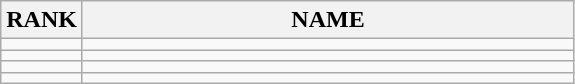<table class="wikitable">
<tr>
<th>RANK</th>
<th style="width: 20em">NAME</th>
</tr>
<tr>
<td align="center"></td>
<td></td>
</tr>
<tr>
<td align="center"></td>
<td></td>
</tr>
<tr>
<td align="center"></td>
<td></td>
</tr>
<tr>
<td align="center"></td>
<td></td>
</tr>
</table>
